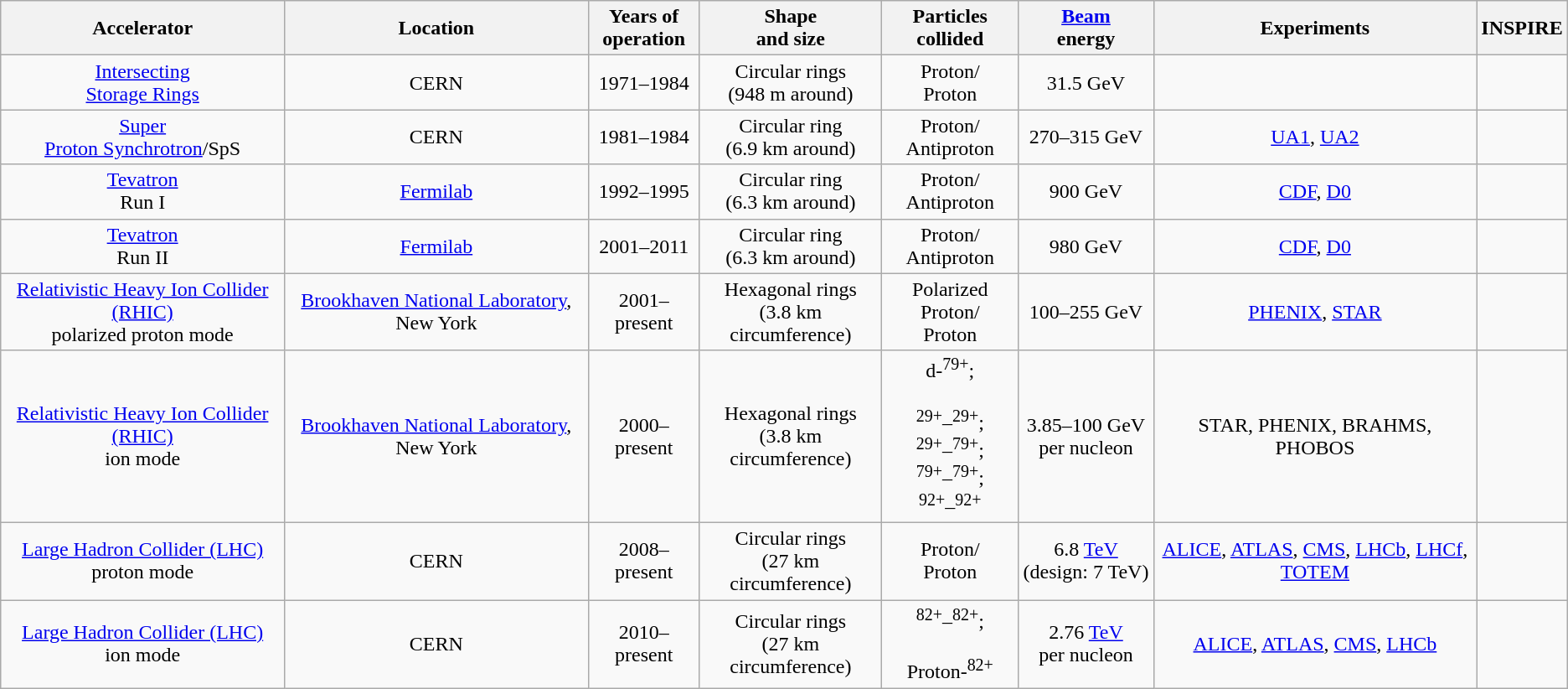<table class="wikitable">
<tr align="center">
<th>Accelerator</th>
<th>Location</th>
<th>Years of <br>operation</th>
<th>Shape <br>and size</th>
<th>Particles<br>collided</th>
<th width="100"><a href='#'>Beam</a><br>energy</th>
<th>Experiments</th>
<th>INSPIRE</th>
</tr>
<tr align="center">
<td><a href='#'>Intersecting <br>Storage Rings</a></td>
<td>CERN</td>
<td>1971–1984</td>
<td>Circular rings<br>(948 m around)</td>
<td>Proton/<br>Proton</td>
<td>31.5 GeV</td>
<td></td>
<td></td>
</tr>
<tr align="center">
<td><a href='#'>Super<br>Proton Synchrotron</a>/SpS</td>
<td>CERN</td>
<td>1981–1984</td>
<td>Circular ring<br>(6.9 km around)</td>
<td>Proton/<br>Antiproton</td>
<td>270–315 GeV</td>
<td><a href='#'>UA1</a>, <a href='#'>UA2</a></td>
<td></td>
</tr>
<tr align="center">
<td><a href='#'>Tevatron</a><br>Run I</td>
<td><a href='#'>Fermilab</a></td>
<td>1992–1995</td>
<td>Circular ring<br>(6.3 km around)</td>
<td>Proton/<br>Antiproton</td>
<td>900 GeV</td>
<td><a href='#'>CDF</a>, <a href='#'>D0</a></td>
<td></td>
</tr>
<tr align="center">
<td><a href='#'>Tevatron</a><br>Run II</td>
<td><a href='#'>Fermilab</a></td>
<td>2001–2011</td>
<td>Circular ring<br>(6.3 km around)</td>
<td>Proton/<br>Antiproton</td>
<td>980 GeV</td>
<td><a href='#'>CDF</a>, <a href='#'>D0</a></td>
<td></td>
</tr>
<tr align="center">
<td><a href='#'> Relativistic Heavy Ion Collider (RHIC)</a><br>polarized proton mode</td>
<td><a href='#'>Brookhaven National Laboratory</a>, New York</td>
<td>2001–present</td>
<td>Hexagonal rings<br>(3.8 km circumference)</td>
<td>Polarized Proton/<br>Proton</td>
<td>100–255 GeV</td>
<td><a href='#'>PHENIX</a>, <a href='#'>STAR</a></td>
<td></td>
</tr>
<tr align="center">
<td><a href='#'> Relativistic Heavy Ion Collider (RHIC)</a><br>ion mode</td>
<td><a href='#'>Brookhaven National Laboratory</a>, New York</td>
<td>2000–present</td>
<td>Hexagonal rings<br>(3.8 km circumference)</td>
<td>d-<sup>79+</sup>;<br><br><sup>29+</sup>–<sup>29+</sup>;<br>
<sup>29+</sup>–<sup>79+</sup>;<br>
<sup>79+</sup>–<sup>79+</sup>;<br>
<sup>92+</sup>–<sup>92+</sup></td>
<td>3.85–100 GeV <br>per nucleon</td>
<td>STAR, PHENIX, BRAHMS, PHOBOS</td>
<td></td>
</tr>
<tr align="center">
<td><a href='#'> Large Hadron Collider (LHC)</a><br>proton mode</td>
<td>CERN</td>
<td>2008–present</td>
<td>Circular rings<br>(27 km circumference)</td>
<td>Proton/<br>Proton</td>
<td>6.8 <a href='#'>TeV</a><br> (design: 7 TeV)</td>
<td><a href='#'>ALICE</a>, <a href='#'>ATLAS</a>, <a href='#'>CMS</a>, <a href='#'>LHCb</a>, <a href='#'>LHCf</a>, <a href='#'>TOTEM</a></td>
<td></td>
</tr>
<tr align="center">
<td><a href='#'> Large Hadron Collider (LHC)</a><br>ion mode</td>
<td>CERN</td>
<td>2010–present</td>
<td>Circular rings<br>(27 km circumference)</td>
<td><sup>82+</sup>–<sup>82+</sup>;<br><br>Proton-<sup>82+</sup></td>
<td>2.76 <a href='#'>TeV</a> <br>per nucleon</td>
<td><a href='#'>ALICE</a>, <a href='#'>ATLAS</a>, <a href='#'>CMS</a>, <a href='#'>LHCb</a></td>
<td></td>
</tr>
</table>
